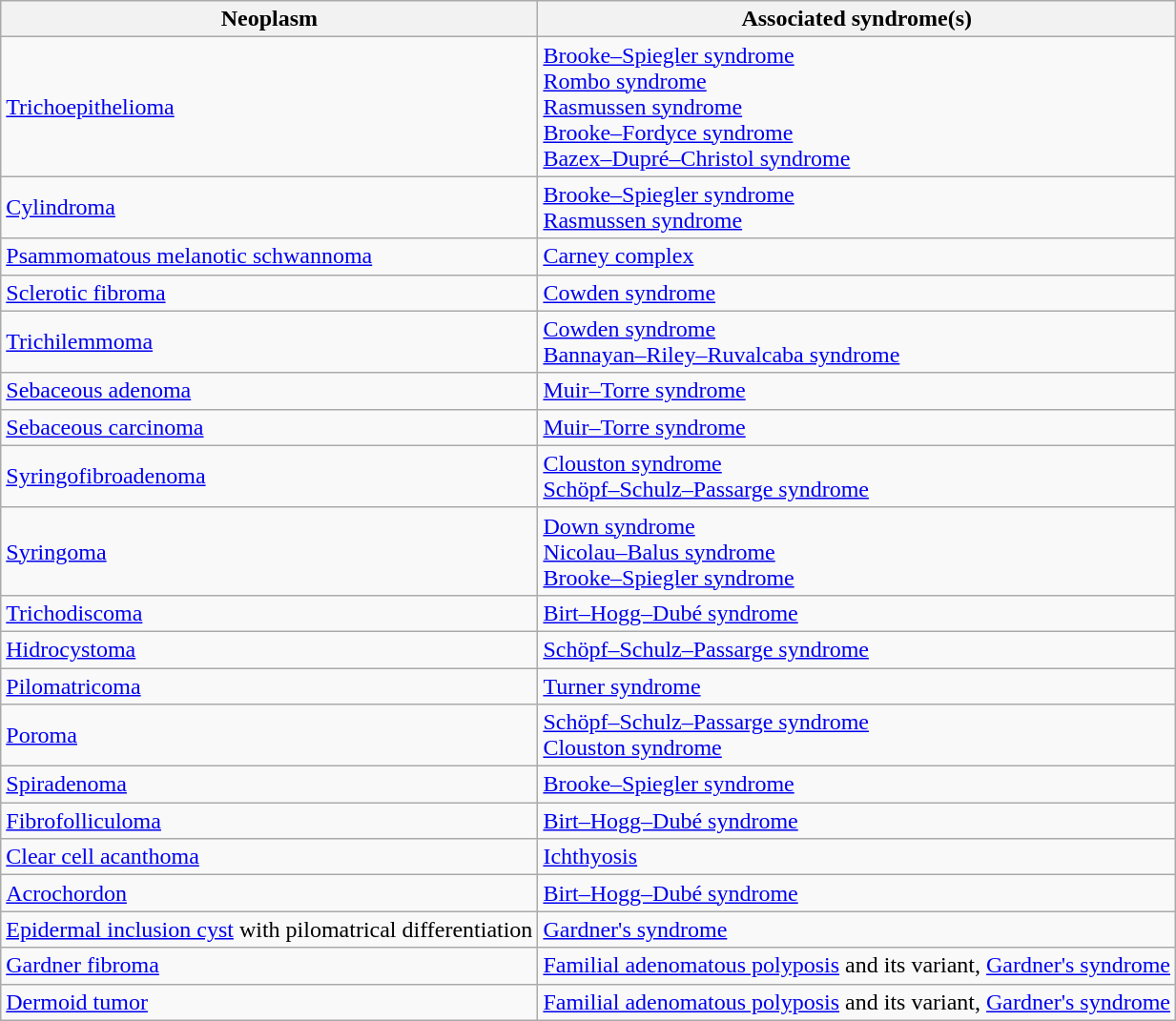<table class="wikitable">
<tr>
<th>Neoplasm</th>
<th>Associated syndrome(s)</th>
</tr>
<tr>
<td><a href='#'>Trichoepithelioma</a></td>
<td><a href='#'>Brooke–Spiegler syndrome</a><br><a href='#'>Rombo syndrome</a><br><a href='#'>Rasmussen syndrome</a><br><a href='#'>Brooke–Fordyce syndrome</a><br><a href='#'>Bazex–Dupré–Christol syndrome</a></td>
</tr>
<tr>
<td><a href='#'>Cylindroma</a></td>
<td><a href='#'>Brooke–Spiegler syndrome</a><br><a href='#'>Rasmussen syndrome</a></td>
</tr>
<tr>
<td><a href='#'>Psammomatous melanotic schwannoma</a></td>
<td><a href='#'>Carney complex</a></td>
</tr>
<tr>
<td><a href='#'>Sclerotic fibroma</a></td>
<td><a href='#'>Cowden syndrome</a></td>
</tr>
<tr>
<td><a href='#'>Trichilemmoma</a></td>
<td><a href='#'>Cowden syndrome</a><br><a href='#'>Bannayan–Riley–Ruvalcaba syndrome</a></td>
</tr>
<tr>
<td><a href='#'>Sebaceous adenoma</a></td>
<td><a href='#'>Muir–Torre syndrome</a></td>
</tr>
<tr>
<td><a href='#'>Sebaceous carcinoma</a></td>
<td><a href='#'>Muir–Torre syndrome</a></td>
</tr>
<tr>
<td><a href='#'>Syringofibroadenoma</a></td>
<td><a href='#'>Clouston syndrome</a><br><a href='#'>Schöpf–Schulz–Passarge syndrome</a></td>
</tr>
<tr>
<td><a href='#'>Syringoma</a></td>
<td><a href='#'>Down syndrome</a><br><a href='#'>Nicolau–Balus syndrome</a><br><a href='#'>Brooke–Spiegler syndrome</a></td>
</tr>
<tr>
<td><a href='#'>Trichodiscoma</a></td>
<td><a href='#'>Birt–Hogg–Dubé syndrome</a></td>
</tr>
<tr>
<td><a href='#'>Hidrocystoma</a></td>
<td><a href='#'>Schöpf–Schulz–Passarge syndrome</a></td>
</tr>
<tr>
<td><a href='#'>Pilomatricoma</a></td>
<td><a href='#'>Turner syndrome</a></td>
</tr>
<tr>
<td><a href='#'>Poroma</a></td>
<td><a href='#'>Schöpf–Schulz–Passarge syndrome</a><br><a href='#'>Clouston syndrome</a></td>
</tr>
<tr>
<td><a href='#'>Spiradenoma</a></td>
<td><a href='#'>Brooke–Spiegler syndrome</a></td>
</tr>
<tr>
<td><a href='#'>Fibrofolliculoma</a></td>
<td><a href='#'>Birt–Hogg–Dubé syndrome</a></td>
</tr>
<tr>
<td><a href='#'>Clear cell acanthoma</a></td>
<td><a href='#'>Ichthyosis</a></td>
</tr>
<tr>
<td><a href='#'>Acrochordon</a></td>
<td><a href='#'>Birt–Hogg–Dubé syndrome</a></td>
</tr>
<tr>
<td><a href='#'>Epidermal inclusion cyst</a> with pilomatrical differentiation</td>
<td><a href='#'>Gardner's syndrome</a></td>
</tr>
<tr>
<td><a href='#'>Gardner fibroma</a></td>
<td><a href='#'>Familial adenomatous polyposis</a> and its variant, <a href='#'>Gardner's syndrome</a></td>
</tr>
<tr>
<td><a href='#'>Dermoid tumor</a></td>
<td><a href='#'>Familial adenomatous polyposis</a> and its variant, <a href='#'>Gardner's syndrome</a></td>
</tr>
</table>
